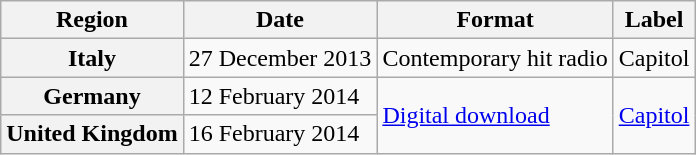<table class="wikitable plainrowheaders">
<tr>
<th scope="col">Region</th>
<th scope="col">Date</th>
<th scope="col">Format</th>
<th scope="col">Label</th>
</tr>
<tr>
<th scope="row">Italy</th>
<td>27 December 2013</td>
<td>Contemporary hit radio</td>
<td>Capitol</td>
</tr>
<tr>
<th scope="row">Germany</th>
<td>12 February 2014</td>
<td rowspan="2"><a href='#'>Digital download</a></td>
<td rowspan="2"><a href='#'>Capitol</a></td>
</tr>
<tr>
<th scope="row">United Kingdom</th>
<td>16 February 2014</td>
</tr>
</table>
